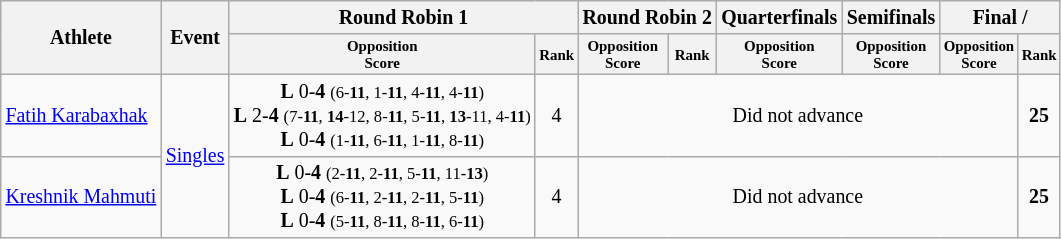<table class=wikitable style="font-size:83%">
<tr>
<th rowspan=2>Athlete</th>
<th rowspan=2>Event</th>
<th colspan=2>Round Robin 1</th>
<th colspan=2>Round Robin 2</th>
<th>Quarterfinals</th>
<th>Semifinals</th>
<th colspan=2>Final / </th>
</tr>
<tr style="font-size:75%">
<th>Opposition<br>Score</th>
<th>Rank</th>
<th>Opposition<br>Score</th>
<th>Rank</th>
<th>Opposition<br>Score</th>
<th>Opposition<br>Score</th>
<th>Opposition<br>Score</th>
<th>Rank</th>
</tr>
<tr align=center>
<td align=left><a href='#'>Fatih Karabaxhak</a></td>
<td align=left rowspan=2><a href='#'>Singles</a></td>
<td> <strong>L</strong> 0-<strong>4</strong> <small>(6-<strong>11</strong>, 1-<strong>11</strong>, 4-<strong>11</strong>, 4-<strong>11</strong>)</small><br> <strong>L</strong> 2-<strong>4</strong> <small>(7-<strong>11</strong>, <strong>14</strong>-12, 8-<strong>11</strong>, 5-<strong>11</strong>, <strong>13</strong>-11, 4-<strong>11</strong>)</small><br> <strong>L</strong> 0-<strong>4</strong> <small>(1-<strong>11</strong>, 6-<strong>11</strong>, 1-<strong>11</strong>, 8-<strong>11</strong>)</small></td>
<td>4</td>
<td colspan=5>Did not advance</td>
<td><strong>25</strong></td>
</tr>
<tr align=center>
<td align=left><a href='#'>Kreshnik Mahmuti</a></td>
<td> <strong>L</strong> 0-<strong>4</strong> <small>(2-<strong>11</strong>, 2-<strong>11</strong>, 5-<strong>11</strong>, 11-<strong>13</strong>)</small><br> <strong>L</strong> 0-<strong>4</strong> <small>(6-<strong>11</strong>, 2-<strong>11</strong>, 2-<strong>11</strong>, 5-<strong>11</strong>)</small><br> <strong>L</strong> 0-<strong>4</strong> <small>(5-<strong>11</strong>, 8-<strong>11</strong>, 8-<strong>11</strong>, 6-<strong>11</strong>)</small></td>
<td>4</td>
<td colspan=5>Did not advance</td>
<td><strong>25</strong></td>
</tr>
</table>
